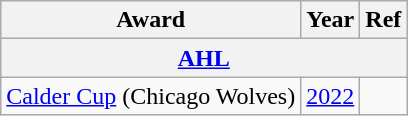<table class="wikitable">
<tr>
<th>Award</th>
<th>Year</th>
<th>Ref</th>
</tr>
<tr>
<th colspan="3"><a href='#'>AHL</a></th>
</tr>
<tr>
<td><a href='#'>Calder Cup</a> (Chicago Wolves)</td>
<td><a href='#'>2022</a></td>
<td></td>
</tr>
</table>
